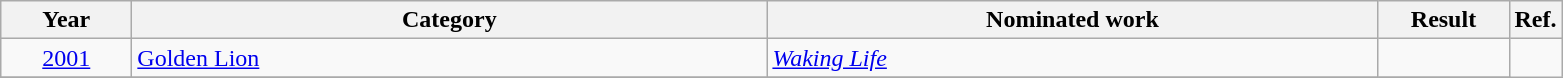<table class=wikitable>
<tr>
<th scope="col" style="width:5em;">Year</th>
<th scope="col" style="width:26em;">Category</th>
<th scope="col" style="width:25em;">Nominated work</th>
<th scope="col" style="width:5em;">Result</th>
<th>Ref.</th>
</tr>
<tr>
<td style="text-align:center;"><a href='#'>2001</a></td>
<td><a href='#'>Golden Lion</a></td>
<td><em><a href='#'>Waking Life</a></em></td>
<td></td>
</tr>
<tr>
</tr>
</table>
